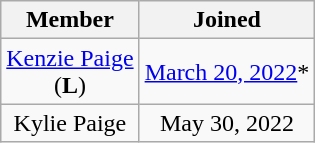<table class="wikitable sortable" style="text-align:center;">
<tr>
<th>Member</th>
<th>Joined</th>
</tr>
<tr>
<td><a href='#'>Kenzie Paige</a><br>(<strong>L</strong>)</td>
<td><a href='#'>March 20, 2022</a>*</td>
</tr>
<tr>
<td>Kylie Paige</td>
<td>May 30, 2022</td>
</tr>
</table>
